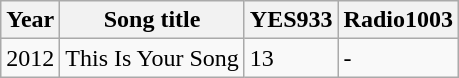<table class="wikitable">
<tr>
<th>Year</th>
<th>Song title</th>
<th>YES933</th>
<th>Radio1003</th>
</tr>
<tr>
<td>2012</td>
<td>This Is Your Song</td>
<td>13</td>
<td>-</td>
</tr>
</table>
